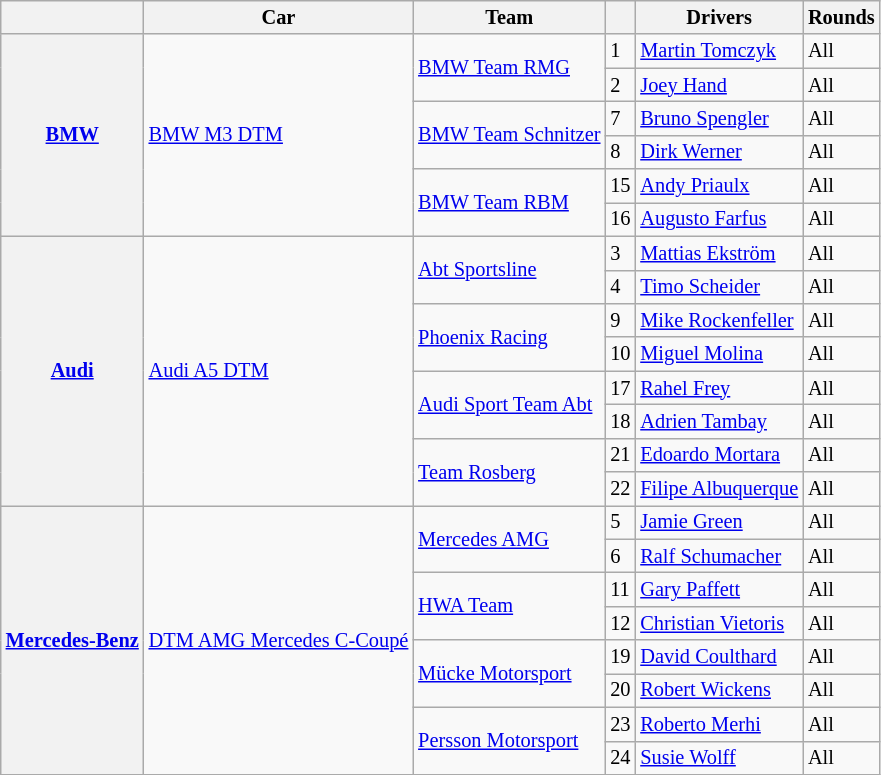<table class="wikitable" style="font-size: 85%;">
<tr>
<th></th>
<th>Car</th>
<th>Team</th>
<th></th>
<th>Drivers</th>
<th>Rounds</th>
</tr>
<tr>
<th rowspan="6"><a href='#'>BMW</a></th>
<td rowspan="6"><a href='#'>BMW M3 DTM</a></td>
<td rowspan="2"> <a href='#'>BMW Team RMG</a></td>
<td>1</td>
<td> <a href='#'>Martin Tomczyk</a></td>
<td>All</td>
</tr>
<tr>
<td>2</td>
<td> <a href='#'>Joey Hand</a></td>
<td>All</td>
</tr>
<tr>
<td rowspan="2"> <a href='#'>BMW Team Schnitzer</a></td>
<td>7</td>
<td> <a href='#'>Bruno Spengler</a></td>
<td>All</td>
</tr>
<tr>
<td>8</td>
<td> <a href='#'>Dirk Werner</a></td>
<td>All</td>
</tr>
<tr>
<td rowspan="2"> <a href='#'>BMW Team RBM</a></td>
<td>15</td>
<td> <a href='#'>Andy Priaulx</a></td>
<td>All</td>
</tr>
<tr>
<td>16</td>
<td> <a href='#'>Augusto Farfus</a></td>
<td>All</td>
</tr>
<tr>
<th rowspan="8"><a href='#'>Audi</a></th>
<td rowspan="8"><a href='#'>Audi A5 DTM</a></td>
<td rowspan="2"> <a href='#'>Abt Sportsline</a></td>
<td>3</td>
<td> <a href='#'>Mattias Ekström</a></td>
<td>All</td>
</tr>
<tr>
<td>4</td>
<td> <a href='#'>Timo Scheider</a></td>
<td>All</td>
</tr>
<tr>
<td rowspan="2"> <a href='#'>Phoenix Racing</a></td>
<td>9</td>
<td> <a href='#'>Mike Rockenfeller</a></td>
<td>All</td>
</tr>
<tr>
<td>10</td>
<td> <a href='#'>Miguel Molina</a></td>
<td>All</td>
</tr>
<tr>
<td rowspan="2"> <a href='#'>Audi Sport Team Abt</a></td>
<td>17</td>
<td> <a href='#'>Rahel Frey</a></td>
<td>All</td>
</tr>
<tr>
<td>18</td>
<td> <a href='#'>Adrien Tambay</a></td>
<td>All</td>
</tr>
<tr>
<td rowspan="2"> <a href='#'>Team Rosberg</a></td>
<td>21</td>
<td> <a href='#'>Edoardo Mortara</a></td>
<td>All</td>
</tr>
<tr>
<td>22</td>
<td> <a href='#'>Filipe Albuquerque</a></td>
<td>All</td>
</tr>
<tr>
<th rowspan=8><a href='#'>Mercedes-Benz</a></th>
<td rowspan=8><a href='#'>DTM AMG Mercedes C-Coupé</a></td>
<td rowspan=2> <a href='#'>Mercedes AMG</a></td>
<td>5</td>
<td> <a href='#'>Jamie Green</a></td>
<td>All</td>
</tr>
<tr>
<td>6</td>
<td> <a href='#'>Ralf Schumacher</a></td>
<td>All</td>
</tr>
<tr>
<td rowspan=2> <a href='#'>HWA Team</a></td>
<td>11</td>
<td> <a href='#'>Gary Paffett</a></td>
<td>All</td>
</tr>
<tr>
<td>12</td>
<td> <a href='#'>Christian Vietoris</a></td>
<td>All</td>
</tr>
<tr>
<td rowspan=2> <a href='#'>Mücke Motorsport</a></td>
<td>19</td>
<td> <a href='#'>David Coulthard</a></td>
<td>All</td>
</tr>
<tr>
<td>20</td>
<td> <a href='#'>Robert Wickens</a></td>
<td>All</td>
</tr>
<tr>
<td rowspan=2> <a href='#'>Persson Motorsport</a></td>
<td>23</td>
<td> <a href='#'>Roberto Merhi</a></td>
<td>All</td>
</tr>
<tr>
<td>24</td>
<td> <a href='#'>Susie Wolff</a></td>
<td>All</td>
</tr>
</table>
